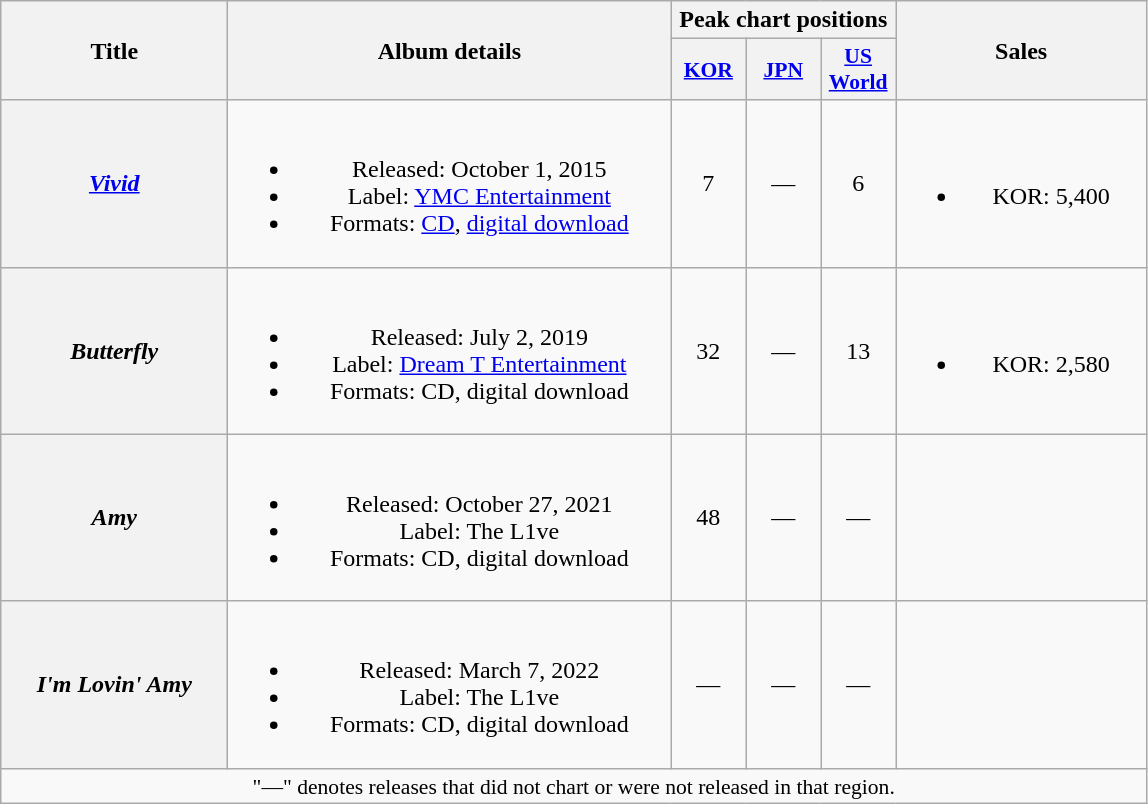<table class="wikitable plainrowheaders" style="text-align:center;">
<tr>
<th scope="col" rowspan="2" style="width:9em;">Title</th>
<th scope="col" rowspan="2" style="width:18em;">Album details</th>
<th scope="col" colspan="3">Peak chart positions</th>
<th scope="col" rowspan="2" style="width:10em;">Sales</th>
</tr>
<tr>
<th scope="col" style="width:3em;font-size:90%;"><a href='#'>KOR</a><br></th>
<th scope="col" style="width:3em;font-size:90%;"><a href='#'>JPN</a><br></th>
<th scope="col" style="width:3em;font-size:90%;"><a href='#'>US<br>World</a><br></th>
</tr>
<tr>
<th scope="row"><em><a href='#'>Vivid</a></em></th>
<td><br><ul><li>Released: October 1, 2015 </li><li>Label: <a href='#'>YMC Entertainment</a></li><li>Formats: <a href='#'>CD</a>, <a href='#'>digital download</a></li></ul></td>
<td>7</td>
<td>—</td>
<td>6</td>
<td><br><ul><li>KOR: 5,400</li></ul></td>
</tr>
<tr>
<th scope="row"><em>Butterfly</em></th>
<td><br><ul><li>Released: July 2, 2019 </li><li>Label: <a href='#'>Dream T Entertainment</a></li><li>Formats: CD, digital download</li></ul></td>
<td>32</td>
<td>—</td>
<td>13</td>
<td><br><ul><li>KOR: 2,580</li></ul></td>
</tr>
<tr>
<th scope="row"><em>Amy</em></th>
<td><br><ul><li>Released: October 27, 2021 </li><li>Label: The L1ve</li><li>Formats: CD, digital download</li></ul></td>
<td>48</td>
<td>—</td>
<td>—</td>
<td></td>
</tr>
<tr>
<th scope="row"><em>I'm Lovin' Amy</em></th>
<td><br><ul><li>Released: March 7, 2022 </li><li>Label: The L1ve</li><li>Formats: CD, digital download</li></ul></td>
<td>—</td>
<td>—</td>
<td>—</td>
<td></td>
</tr>
<tr>
<td colspan="6" style="font-size:90%">"—" denotes releases that did not chart or were not released in that region.</td>
</tr>
</table>
